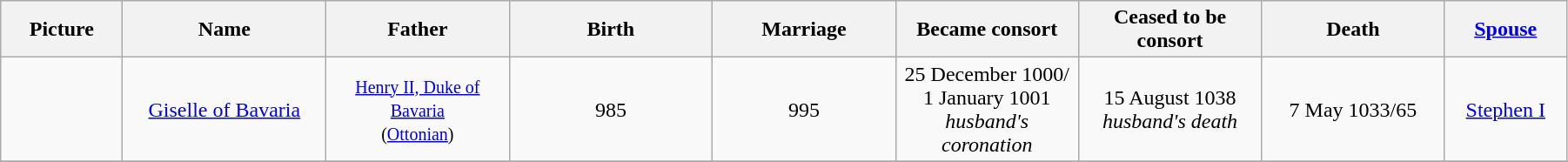<table width=95% class="wikitable">
<tr>
<th width = "6%">Picture</th>
<th width = "10%">Name</th>
<th width = "9%">Father</th>
<th width = "10%">Birth</th>
<th width = "9%">Marriage</th>
<th width = "9%">Became consort</th>
<th width = "9%">Ceased to be consort</th>
<th width = "9%">Death</th>
<th width = "6%"><a href='#'>Spouse</a></th>
</tr>
<tr>
<td style="text-align:center"></td>
<td style="text-align:center"><a href='#'>Giselle of Bavaria</a></td>
<td style="text-align:center"><small><a href='#'>Henry II, Duke of Bavaria</a><br> (<a href='#'>Ottonian</a>) </small></td>
<td style="text-align:center">985</td>
<td style="text-align:center">995</td>
<td style="text-align:center">25 December 1000/ 1 January 1001<br><em>husband's coronation</em></td>
<td style="text-align:center">15 August 1038<br><em>husband's death</em></td>
<td style="text-align:center">7 May 1033/65</td>
<td style="text-align:center"><a href='#'>Stephen I</a></td>
</tr>
<tr>
</tr>
</table>
